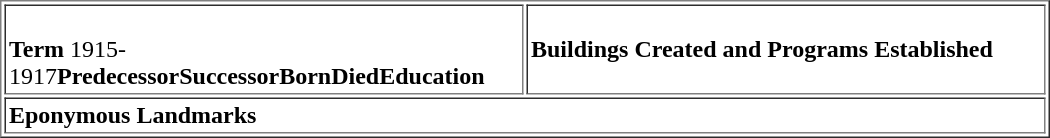<table border="1" cellpadding="2" width="700">
<tr>
<td valign=top width=50%><br><strong>Term</strong> 1915-1917<strong>Predecessor</strong><strong>Successor</strong><strong>Born</strong><strong>Died</strong><strong>Education</strong></td>
<td valign=top><br><strong>Buildings Created and Programs Established</strong></td>
</tr>
<tr>
<td colspan="2" style="text-align: left;"><strong>Eponymous Landmarks</strong></td>
</tr>
</table>
